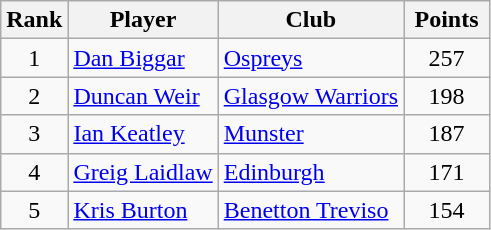<table class="wikitable" style="text-align:center">
<tr>
<th>Rank</th>
<th>Player</th>
<th>Club</th>
<th style="width:50px;">Points</th>
</tr>
<tr>
<td align=center>1</td>
<td align=left> <a href='#'>Dan Biggar</a></td>
<td align=left> <a href='#'>Ospreys</a></td>
<td align=center>257</td>
</tr>
<tr>
<td align=center>2</td>
<td align=left> <a href='#'>Duncan Weir</a></td>
<td align=left> <a href='#'>Glasgow Warriors</a></td>
<td align=center>198</td>
</tr>
<tr>
<td align=center>3</td>
<td align=left> <a href='#'>Ian Keatley</a></td>
<td align=left> <a href='#'>Munster</a></td>
<td align=center>187</td>
</tr>
<tr>
<td align=center>4</td>
<td align=left> <a href='#'>Greig Laidlaw</a></td>
<td align=left> <a href='#'>Edinburgh</a></td>
<td align=center>171</td>
</tr>
<tr>
<td align=center>5</td>
<td align=left> <a href='#'>Kris Burton</a></td>
<td align=left> <a href='#'>Benetton Treviso</a></td>
<td align=center>154</td>
</tr>
</table>
